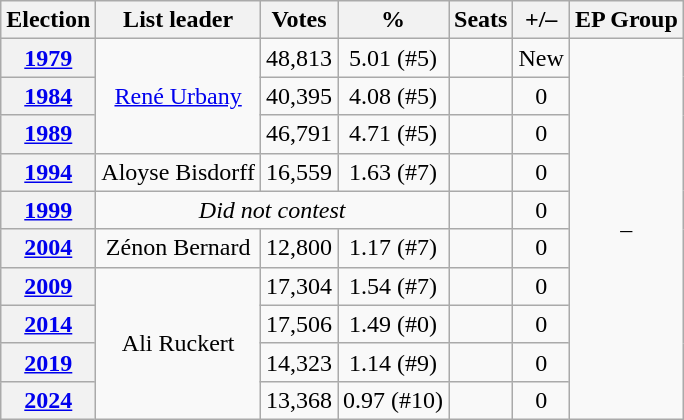<table class=wikitable style="text-align: center;">
<tr>
<th>Election</th>
<th>List leader</th>
<th>Votes</th>
<th>%</th>
<th>Seats</th>
<th>+/–</th>
<th>EP Group</th>
</tr>
<tr>
<th><a href='#'>1979</a></th>
<td rowspan=3><a href='#'>René Urbany</a></td>
<td>48,813</td>
<td>5.01 (#5)</td>
<td></td>
<td>New</td>
<td rowspan=10>–</td>
</tr>
<tr>
<th><a href='#'>1984</a></th>
<td>40,395</td>
<td>4.08 (#5)</td>
<td></td>
<td> 0</td>
</tr>
<tr>
<th><a href='#'>1989</a></th>
<td>46,791</td>
<td>4.71 (#5)</td>
<td></td>
<td> 0</td>
</tr>
<tr>
<th><a href='#'>1994</a></th>
<td>Aloyse Bisdorff</td>
<td>16,559</td>
<td>1.63 (#7)</td>
<td></td>
<td> 0</td>
</tr>
<tr>
<th><a href='#'>1999</a></th>
<td colspan=3><em>Did not contest</em></td>
<td></td>
<td> 0</td>
</tr>
<tr>
<th><a href='#'>2004</a></th>
<td>Zénon Bernard</td>
<td>12,800</td>
<td>1.17 (#7)</td>
<td></td>
<td> 0</td>
</tr>
<tr>
<th><a href='#'>2009</a></th>
<td rowspan=4>Ali Ruckert</td>
<td>17,304</td>
<td>1.54 (#7)</td>
<td></td>
<td> 0</td>
</tr>
<tr>
<th><a href='#'>2014</a></th>
<td>17,506</td>
<td>1.49 (#0)</td>
<td></td>
<td> 0</td>
</tr>
<tr>
<th><a href='#'>2019</a></th>
<td>14,323</td>
<td>1.14 (#9)</td>
<td></td>
<td> 0</td>
</tr>
<tr>
<th><a href='#'>2024</a></th>
<td>13,368</td>
<td>0.97 (#10)</td>
<td></td>
<td> 0</td>
</tr>
</table>
